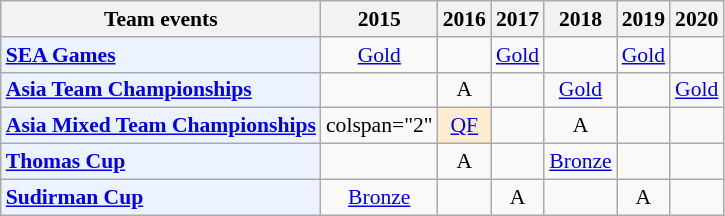<table class="wikitable" style="font-size: 90%; text-align:center">
<tr>
<th>Team events</th>
<th>2015</th>
<th>2016</th>
<th>2017</th>
<th>2018</th>
<th>2019</th>
<th>2020</th>
</tr>
<tr>
<td bgcolor="#ECF2FF"; align="left"><strong><a href='#'>SEA Games</a></strong></td>
<td> <a href='#'>Gold</a></td>
<td></td>
<td> <a href='#'>Gold</a></td>
<td></td>
<td> <a href='#'>Gold</a></td>
<td></td>
</tr>
<tr>
<td bgcolor="#ECF2FF"; align="left"><strong><a href='#'>Asia Team Championships</a></strong></td>
<td></td>
<td>A</td>
<td></td>
<td> <a href='#'>Gold</a></td>
<td></td>
<td> <a href='#'>Gold</a></td>
</tr>
<tr>
<td bgcolor="#ECF2FF"; align="left"><strong><a href='#'>Asia Mixed Team Championships</a></strong></td>
<td>colspan="2" </td>
<td bgcolor=FFEBCD><a href='#'>QF</a></td>
<td></td>
<td>A</td>
<td></td>
</tr>
<tr>
<td bgcolor="#ECF2FF"; align="left"><strong><a href='#'>Thomas Cup</a></strong></td>
<td></td>
<td>A</td>
<td></td>
<td> <a href='#'>Bronze</a></td>
<td></td>
<td></td>
</tr>
<tr>
<td bgcolor="#ECF2FF"; align="left"><strong><a href='#'>Sudirman Cup</a></strong></td>
<td> <a href='#'>Bronze</a></td>
<td></td>
<td>A</td>
<td></td>
<td>A</td>
<td></td>
</tr>
</table>
